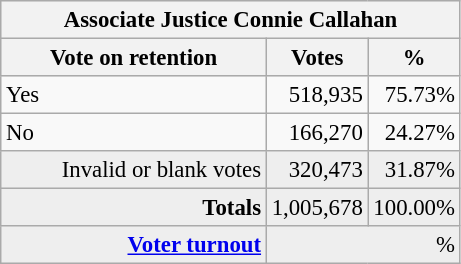<table class="wikitable" style="font-size: 95%;">
<tr style="background-color:#E9E9E9">
<th colspan=7>Associate Justice Connie Callahan</th>
</tr>
<tr style="background-color:#E9E9E9">
<th style="width: 170px">Vote on retention</th>
<th style="width: 50px">Votes</th>
<th style="width: 40px">%</th>
</tr>
<tr>
<td>Yes</td>
<td align="right">518,935</td>
<td align="right">75.73%</td>
</tr>
<tr>
<td>No</td>
<td align="right">166,270</td>
<td align="right">24.27%</td>
</tr>
<tr style="background-color:#EEEEEE">
<td align="right">Invalid or blank votes</td>
<td align="right">320,473</td>
<td align="right">31.87%</td>
</tr>
<tr style="background-color:#EEEEEE">
<td colspan="1" align="right"><strong>Totals</strong></td>
<td align="right">1,005,678</td>
<td align="right">100.00%</td>
</tr>
<tr style="background-color:#EEEEEE">
<td align="right"><strong><a href='#'>Voter turnout</a></strong></td>
<td colspan="2" align="right">%</td>
</tr>
</table>
